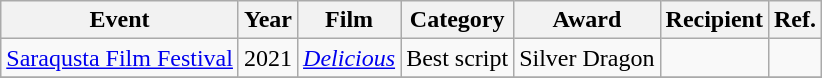<table class="wikitable">
<tr>
<th>Event</th>
<th>Year</th>
<th>Film</th>
<th>Category</th>
<th>Award</th>
<th>Recipient</th>
<th>Ref.</th>
</tr>
<tr>
<td><a href='#'>Saraqusta Film Festival</a></td>
<td>2021</td>
<td><em><a href='#'>Delicious</a></em></td>
<td>Best script</td>
<td>Silver Dragon</td>
<td></td>
<td></td>
</tr>
<tr>
</tr>
</table>
